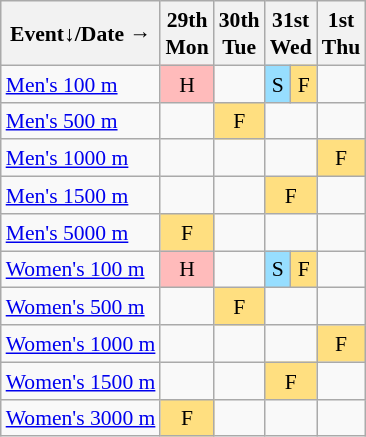<table class="wikitable" style="margin:0.5em auto; font-size:90%; line-height:1.25em; text-align:center;">
<tr>
<th>Event↓/Date →</th>
<th>29th<br>Mon</th>
<th>30th<br>Tue</th>
<th colspan=2>31st<br>Wed</th>
<th>1st<br>Thu</th>
</tr>
<tr>
<td align="left"><a href='#'>Men's 100 m</a></td>
<td bgcolor="#FFBBBB">H</td>
<td></td>
<td bgcolor="#97DEFF">S</td>
<td bgcolor="#FFDF80">F</td>
<td></td>
</tr>
<tr>
<td align="left"><a href='#'>Men's 500 m</a></td>
<td></td>
<td bgcolor="#FFDF80">F</td>
<td colspan=2></td>
<td></td>
</tr>
<tr>
<td align="left"><a href='#'>Men's 1000 m</a></td>
<td></td>
<td></td>
<td colspan=2></td>
<td bgcolor="#FFDF80">F</td>
</tr>
<tr>
<td align="left"><a href='#'>Men's 1500 m</a></td>
<td></td>
<td></td>
<td colspan=2 bgcolor="#FFDF80">F</td>
<td></td>
</tr>
<tr>
<td align="left"><a href='#'>Men's 5000 m</a></td>
<td bgcolor="#FFDF80">F</td>
<td></td>
<td colspan=2></td>
<td></td>
</tr>
<tr>
<td align="left"><a href='#'>Women's 100 m</a></td>
<td bgcolor="#FFBBBB">H</td>
<td></td>
<td bgcolor="#97DEFF">S</td>
<td bgcolor="#FFDF80">F</td>
<td></td>
</tr>
<tr>
<td align="left"><a href='#'>Women's 500 m</a></td>
<td></td>
<td bgcolor="#FFDF80">F</td>
<td colspan=2></td>
<td></td>
</tr>
<tr>
<td align="left"><a href='#'>Women's 1000 m</a></td>
<td></td>
<td></td>
<td colspan=2></td>
<td bgcolor="#FFDF80">F</td>
</tr>
<tr>
<td align="left"><a href='#'>Women's 1500 m</a></td>
<td></td>
<td></td>
<td colspan=2 bgcolor="#FFDF80">F</td>
<td></td>
</tr>
<tr>
<td align="left"><a href='#'>Women's 3000 m</a></td>
<td bgcolor="#FFDF80">F</td>
<td></td>
<td colspan=2></td>
<td></td>
</tr>
</table>
